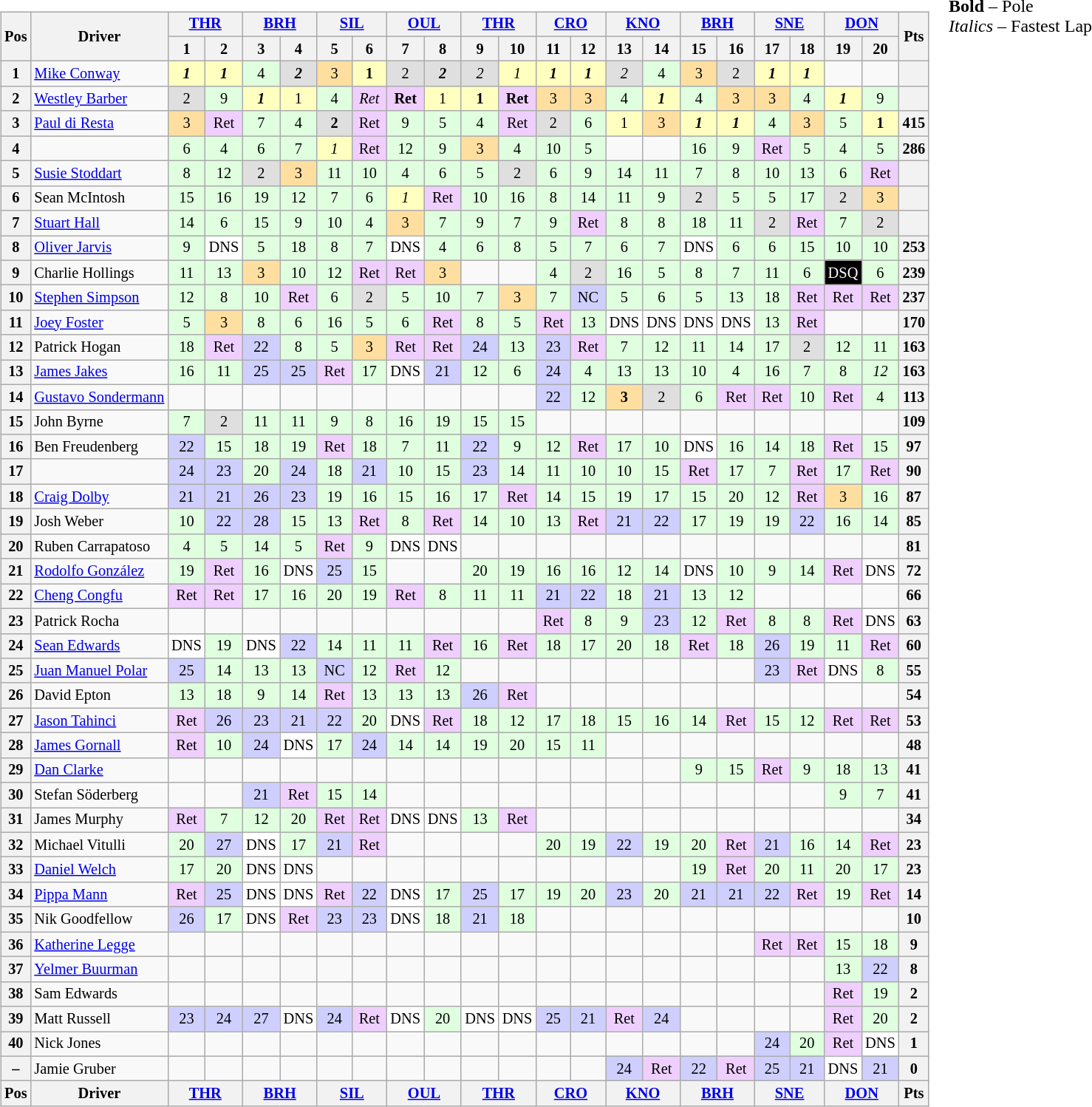<table>
<tr>
<td><br><table class="wikitable" style="font-size: 85%; text-align: center;">
<tr>
<th rowspan=2>Pos</th>
<th rowspan=2>Driver</th>
<th colspan="2"><a href='#'>THR</a></th>
<th colspan="2"><a href='#'>BRH</a></th>
<th colspan="2"><a href='#'>SIL</a></th>
<th colspan="2"><a href='#'>OUL</a></th>
<th colspan="2"><a href='#'>THR</a></th>
<th colspan="2"><a href='#'>CRO</a></th>
<th colspan="2"><a href='#'>KNO</a></th>
<th colspan="2"><a href='#'>BRH</a></th>
<th colspan="2"><a href='#'>SNE</a></th>
<th colspan="2"><a href='#'>DON</a></th>
<th rowspan=2>Pts</th>
</tr>
<tr>
<th width=25>1</th>
<th width=25>2</th>
<th width=25>3</th>
<th width=25>4</th>
<th width=25>5</th>
<th width=25>6</th>
<th width=25>7</th>
<th width=25>8</th>
<th width=25>9</th>
<th width=25>10</th>
<th width=25>11</th>
<th width=25>12</th>
<th width=25>13</th>
<th width=25>14</th>
<th width=25>15</th>
<th width=25>16</th>
<th width=25>17</th>
<th width=25>18</th>
<th width=25>19</th>
<th width=25>20</th>
</tr>
<tr>
<th>1</th>
<td align=left> <a href='#'>Mike Conway</a></td>
<td style="background:#FFFFBF;"><strong><em>1</em></strong></td>
<td style="background:#FFFFBF;"><strong><em>1</em></strong></td>
<td style="background:#DFFFDF;">4</td>
<td style="background:#DFDFDF;"><strong><em>2</em></strong></td>
<td style="background:#FFDF9F;">3</td>
<td style="background:#FFFFBF;"><strong>1</strong></td>
<td style="background:#DFDFDF;">2</td>
<td style="background:#DFDFDF;"><strong><em>2</em></strong></td>
<td style="background:#DFDFDF;"><em>2</em></td>
<td style="background:#FFFFBF;"><em>1</em></td>
<td style="background:#FFFFBF;"><strong><em>1</em></strong></td>
<td style="background:#FFFFBF;"><strong><em>1</em></strong></td>
<td style="background:#DFDFDF;"><em>2</em></td>
<td style="background:#DFFFDF;">4</td>
<td style="background:#FFDF9F;">3</td>
<td style="background:#DFDFDF;">2</td>
<td style="background:#FFFFBF;"><strong><em>1</em></strong></td>
<td style="background:#FFFFBF;"><strong><em>1</em></strong></td>
<td></td>
<td></td>
<th></th>
</tr>
<tr>
<th>2</th>
<td align=left> <a href='#'>Westley Barber</a></td>
<td style="background:#DFDFDF;">2</td>
<td style="background:#DFFFDF;">9</td>
<td style="background:#FFFFBF;"><strong><em>1</em></strong></td>
<td style="background:#FFFFBF;">1</td>
<td style="background:#DFFFDF;">4</td>
<td style="background:#EFCFFF;"><em>Ret</em></td>
<td style="background:#EFCFFF;"><strong>Ret</strong></td>
<td style="background:#FFFFBF;">1</td>
<td style="background:#FFFFBF;"><strong>1</strong></td>
<td style="background:#EFCFFF;"><strong>Ret</strong></td>
<td style="background:#FFDF9F;">3</td>
<td style="background:#FFDF9F;">3</td>
<td style="background:#DFFFDF;">4</td>
<td style="background:#FFFFBF;"><strong><em>1</em></strong></td>
<td style="background:#DFFFDF;">4</td>
<td style="background:#FFDF9F;">3</td>
<td style="background:#FFDF9F;">3</td>
<td style="background:#DFFFDF;">4</td>
<td style="background:#FFFFBF;"><strong><em>1</em></strong></td>
<td style="background:#DFFFDF;">9</td>
<th></th>
</tr>
<tr>
<th>3</th>
<td align=left> <a href='#'>Paul di Resta</a></td>
<td style="background:#FFDF9F;">3</td>
<td style="background:#EFCFFF;">Ret</td>
<td style="background:#DFFFDF;">7</td>
<td style="background:#DFFFDF;">4</td>
<td style="background:#DFDFDF;"><strong>2</strong></td>
<td style="background:#EFCFFF;">Ret</td>
<td style="background:#DFFFDF;">9</td>
<td style="background:#DFFFDF;">5</td>
<td style="background:#DFFFDF;">4</td>
<td style="background:#EFCFFF;">Ret</td>
<td style="background:#DFDFDF;">2</td>
<td style="background:#DFFFDF;">6</td>
<td style="background:#FFFFBF;">1</td>
<td style="background:#FFDF9F;">3</td>
<td style="background:#FFFFBF;"><strong><em>1</em></strong></td>
<td style="background:#FFFFBF;"><strong><em>1</em></strong></td>
<td style="background:#DFFFDF;">4</td>
<td style="background:#FFDF9F;">3</td>
<td style="background:#DFFFDF;">5</td>
<td style="background:#FFFFBF;"><strong>1</strong></td>
<th>415</th>
</tr>
<tr>
<th>4</th>
<td align=left></td>
<td style="background:#DFFFDF;">6</td>
<td style="background:#DFFFDF;">4</td>
<td style="background:#DFFFDF;">6</td>
<td style="background:#DFFFDF;">7</td>
<td style="background:#FFFFBF;"><em>1</em></td>
<td style="background:#EFCFFF;">Ret</td>
<td style="background:#DFFFDF;">12</td>
<td style="background:#DFFFDF;">9</td>
<td style="background:#FFDF9F;">3</td>
<td style="background:#DFFFDF;">4</td>
<td style="background:#DFFFDF;">10</td>
<td style="background:#DFFFDF;">5</td>
<td></td>
<td></td>
<td style="background:#DFFFDF;">16</td>
<td style="background:#DFFFDF;">9</td>
<td style="background:#EFCFFF;">Ret</td>
<td style="background:#DFFFDF;">5</td>
<td style="background:#DFFFDF;">4</td>
<td style="background:#DFFFDF;">5</td>
<th>286</th>
</tr>
<tr>
<th>5</th>
<td align=left> <a href='#'>Susie Stoddart</a></td>
<td style="background:#DFFFDF;">8</td>
<td style="background:#DFFFDF;">12</td>
<td style="background:#DFDFDF;">2</td>
<td style="background:#FFDF9F;">3</td>
<td style="background:#DFFFDF;">11</td>
<td style="background:#DFFFDF;">10</td>
<td style="background:#DFFFDF;">4</td>
<td style="background:#DFFFDF;">6</td>
<td style="background:#DFFFDF;">5</td>
<td style="background:#DFDFDF;">2</td>
<td style="background:#DFFFDF;">6</td>
<td style="background:#DFFFDF;">9</td>
<td style="background:#DFFFDF;">14</td>
<td style="background:#DFFFDF;">11</td>
<td style="background:#DFFFDF;">7</td>
<td style="background:#DFFFDF;">8</td>
<td style="background:#DFFFDF;">10</td>
<td style="background:#DFFFDF;">13</td>
<td style="background:#DFFFDF;">6</td>
<td style="background:#EFCFFF;">Ret</td>
<th></th>
</tr>
<tr>
<th>6</th>
<td align=left> Sean McIntosh</td>
<td style="background:#DFFFDF;">15</td>
<td style="background:#DFFFDF;">16</td>
<td style="background:#DFFFDF;">19</td>
<td style="background:#DFFFDF;">12</td>
<td style="background:#DFFFDF;">7</td>
<td style="background:#DFFFDF;">6</td>
<td style="background:#FFFFBF;"><em>1</em></td>
<td style="background:#EFCFFF;">Ret</td>
<td style="background:#DFFFDF;">10</td>
<td style="background:#DFFFDF;">16</td>
<td style="background:#DFFFDF;">8</td>
<td style="background:#DFFFDF;">14</td>
<td style="background:#DFFFDF;">11</td>
<td style="background:#DFFFDF;">9</td>
<td style="background:#DFDFDF;">2</td>
<td style="background:#DFFFDF;">5</td>
<td style="background:#DFFFDF;">5</td>
<td style="background:#DFFFDF;">17</td>
<td style="background:#DFDFDF;">2</td>
<td style="background:#FFDF9F;">3</td>
<th></th>
</tr>
<tr>
<th>7</th>
<td align=left> <a href='#'>Stuart Hall</a></td>
<td style="background:#DFFFDF;">14</td>
<td style="background:#DFFFDF;">6</td>
<td style="background:#DFFFDF;">15</td>
<td style="background:#DFFFDF;">9</td>
<td style="background:#DFFFDF;">10</td>
<td style="background:#DFFFDF;">4</td>
<td style="background:#FFDF9F;">3</td>
<td style="background:#DFFFDF;">7</td>
<td style="background:#DFFFDF;">9</td>
<td style="background:#DFFFDF;">7</td>
<td style="background:#DFFFDF;">9</td>
<td style="background:#EFCFFF;">Ret</td>
<td style="background:#DFFFDF;">8</td>
<td style="background:#DFFFDF;">8</td>
<td style="background:#DFFFDF;">18</td>
<td style="background:#DFFFDF;">11</td>
<td style="background:#DFDFDF;">2</td>
<td style="background:#EFCFFF;">Ret</td>
<td style="background:#DFFFDF;">7</td>
<td style="background:#DFDFDF;">2</td>
<th></th>
</tr>
<tr>
<th>8</th>
<td align=left> <a href='#'>Oliver Jarvis</a></td>
<td style="background:#DFFFDF;">9</td>
<td style="background:#FFFFFF;">DNS</td>
<td style="background:#DFFFDF;">5</td>
<td style="background:#DFFFDF;">18</td>
<td style="background:#DFFFDF;">8</td>
<td style="background:#DFFFDF;">7</td>
<td style="background:#FFFFFF;">DNS</td>
<td style="background:#DFFFDF;">4</td>
<td style="background:#DFFFDF;">6</td>
<td style="background:#DFFFDF;">8</td>
<td style="background:#DFFFDF;">5</td>
<td style="background:#DFFFDF;">7</td>
<td style="background:#DFFFDF;">6</td>
<td style="background:#DFFFDF;">7</td>
<td style="background:#FFFFFF;">DNS</td>
<td style="background:#DFFFDF;">6</td>
<td style="background:#DFFFDF;">6</td>
<td style="background:#DFFFDF;">15</td>
<td style="background:#DFFFDF;">10</td>
<td style="background:#DFFFDF;">10</td>
<th>253</th>
</tr>
<tr>
<th>9</th>
<td align=left> Charlie Hollings</td>
<td style="background:#DFFFDF;">11</td>
<td style="background:#DFFFDF;">13</td>
<td style="background:#FFDF9F;">3</td>
<td style="background:#DFFFDF;">10</td>
<td style="background:#DFFFDF;">12</td>
<td style="background:#EFCFFF;">Ret</td>
<td style="background:#EFCFFF;">Ret</td>
<td style="background:#FFDF9F;">3</td>
<td></td>
<td></td>
<td style="background:#DFFFDF;">4</td>
<td style="background:#DFDFDF;">2</td>
<td style="background:#DFFFDF;">16</td>
<td style="background:#DFFFDF;">5</td>
<td style="background:#DFFFDF;">8</td>
<td style="background:#DFFFDF;">7</td>
<td style="background:#DFFFDF;">11</td>
<td style="background:#DFFFDF;">6</td>
<td style="background:black; color:white;">DSQ</td>
<td style="background:#DFFFDF;">6</td>
<th>239</th>
</tr>
<tr>
<th>10</th>
<td align=left> <a href='#'>Stephen Simpson</a></td>
<td style="background:#DFFFDF;">12</td>
<td style="background:#DFFFDF;">8</td>
<td style="background:#DFFFDF;">10</td>
<td style="background:#EFCFFF;">Ret</td>
<td style="background:#DFFFDF;">6</td>
<td style="background:#DFDFDF;">2</td>
<td style="background:#DFFFDF;">5</td>
<td style="background:#DFFFDF;">10</td>
<td style="background:#DFFFDF;">7</td>
<td style="background:#FFDF9F;">3</td>
<td style="background:#DFFFDF;">7</td>
<td style="background:#CFCFFF;">NC</td>
<td style="background:#DFFFDF;">5</td>
<td style="background:#DFFFDF;">6</td>
<td style="background:#DFFFDF;">5</td>
<td style="background:#DFFFDF;">13</td>
<td style="background:#DFFFDF;">18</td>
<td style="background:#EFCFFF;">Ret</td>
<td style="background:#EFCFFF;">Ret</td>
<td style="background:#EFCFFF;">Ret</td>
<th>237</th>
</tr>
<tr>
<th>11</th>
<td align=left> <a href='#'>Joey Foster</a></td>
<td style="background:#DFFFDF;">5</td>
<td style="background:#FFDF9F;">3</td>
<td style="background:#DFFFDF;">8</td>
<td style="background:#DFFFDF;">6</td>
<td style="background:#DFFFDF;">16</td>
<td style="background:#DFFFDF;">5</td>
<td style="background:#DFFFDF;">6</td>
<td style="background:#EFCFFF;">Ret</td>
<td style="background:#DFFFDF;">8</td>
<td style="background:#DFFFDF;">5</td>
<td style="background:#EFCFFF;">Ret</td>
<td style="background:#DFFFDF;">13</td>
<td style="background:#FFFFFF;">DNS</td>
<td style="background:#FFFFFF;">DNS</td>
<td style="background:#FFFFFF;">DNS</td>
<td style="background:#FFFFFF;">DNS</td>
<td style="background:#DFFFDF;">13</td>
<td style="background:#EFCFFF;">Ret</td>
<td></td>
<td></td>
<th>170</th>
</tr>
<tr>
<th>12</th>
<td align=left> Patrick Hogan</td>
<td style="background:#DFFFDF;">18</td>
<td style="background:#EFCFFF;">Ret</td>
<td style="background:#CFCFFF;">22</td>
<td style="background:#DFFFDF;">8</td>
<td style="background:#DFFFDF;">5</td>
<td style="background:#FFDF9F;">3</td>
<td style="background:#EFCFFF;">Ret</td>
<td style="background:#EFCFFF;">Ret</td>
<td style="background:#CFCFFF;">24</td>
<td style="background:#DFFFDF;">13</td>
<td style="background:#CFCFFF;">23</td>
<td style="background:#EFCFFF;">Ret</td>
<td style="background:#DFFFDF;">7</td>
<td style="background:#DFFFDF;">12</td>
<td style="background:#DFFFDF;">11</td>
<td style="background:#DFFFDF;">14</td>
<td style="background:#DFFFDF;">17</td>
<td style="background:#DFDFDF;">2</td>
<td style="background:#DFFFDF;">12</td>
<td style="background:#DFFFDF;">11</td>
<th>163</th>
</tr>
<tr>
<th>13</th>
<td align=left> <a href='#'>James Jakes</a></td>
<td style="background:#DFFFDF;">16</td>
<td style="background:#DFFFDF;">11</td>
<td style="background:#CFCFFF;">25</td>
<td style="background:#CFCFFF;">25</td>
<td style="background:#EFCFFF;">Ret</td>
<td style="background:#DFFFDF;">17</td>
<td style="background:#FFFFFF;">DNS</td>
<td style="background:#CFCFFF;">21</td>
<td style="background:#DFFFDF;">12</td>
<td style="background:#DFFFDF;">6</td>
<td style="background:#CFCFFF;">24</td>
<td style="background:#DFFFDF;">4</td>
<td style="background:#DFFFDF;">13</td>
<td style="background:#DFFFDF;">13</td>
<td style="background:#DFFFDF;">10</td>
<td style="background:#DFFFDF;">4</td>
<td style="background:#DFFFDF;">16</td>
<td style="background:#DFFFDF;">7</td>
<td style="background:#DFFFDF;">8</td>
<td style="background:#DFFFDF;"><em>12</em></td>
<th>163</th>
</tr>
<tr>
<th>14</th>
<td align=left> <a href='#'>Gustavo Sondermann</a></td>
<td></td>
<td></td>
<td></td>
<td></td>
<td></td>
<td></td>
<td></td>
<td></td>
<td></td>
<td></td>
<td style="background:#CFCFFF;">22</td>
<td style="background:#DFFFDF;">12</td>
<td style="background:#FFDF9F;"><strong>3</strong></td>
<td style="background:#DFDFDF;">2</td>
<td style="background:#DFFFDF;">6</td>
<td style="background:#EFCFFF;">Ret</td>
<td style="background:#EFCFFF;">Ret</td>
<td style="background:#DFFFDF;">10</td>
<td style="background:#EFCFFF;">Ret</td>
<td style="background:#DFFFDF;">4</td>
<th>113</th>
</tr>
<tr>
<th>15</th>
<td align=left> John Byrne</td>
<td style="background:#DFFFDF;">7</td>
<td style="background:#DFDFDF;">2</td>
<td style="background:#DFFFDF;">11</td>
<td style="background:#DFFFDF;">11</td>
<td style="background:#DFFFDF;">9</td>
<td style="background:#DFFFDF;">8</td>
<td style="background:#DFFFDF;">16</td>
<td style="background:#DFFFDF;">19</td>
<td style="background:#DFFFDF;">15</td>
<td style="background:#DFFFDF;">15</td>
<td></td>
<td></td>
<td></td>
<td></td>
<td></td>
<td></td>
<td></td>
<td></td>
<td></td>
<td></td>
<th>109</th>
</tr>
<tr>
<th>16</th>
<td align=left> Ben Freudenberg</td>
<td style="background:#CFCFFF;">22</td>
<td style="background:#DFFFDF;">15</td>
<td style="background:#DFFFDF;">18</td>
<td style="background:#DFFFDF;">19</td>
<td style="background:#EFCFFF;">Ret</td>
<td style="background:#DFFFDF;">18</td>
<td style="background:#DFFFDF;">7</td>
<td style="background:#DFFFDF;">11</td>
<td style="background:#CFCFFF;">22</td>
<td style="background:#DFFFDF;">9</td>
<td style="background:#DFFFDF;">12</td>
<td style="background:#EFCFFF;">Ret</td>
<td style="background:#DFFFDF;">17</td>
<td style="background:#DFFFDF;">10</td>
<td style="background:#FFFFFF;">DNS</td>
<td style="background:#DFFFDF;">16</td>
<td style="background:#DFFFDF;">14</td>
<td style="background:#DFFFDF;">18</td>
<td style="background:#EFCFFF;">Ret</td>
<td style="background:#DFFFDF;">15</td>
<th>97</th>
</tr>
<tr>
<th>17</th>
<td align=left></td>
<td style="background:#CFCFFF;">24</td>
<td style="background:#CFCFFF;">23</td>
<td style="background:#DFFFDF;">20</td>
<td style="background:#CFCFFF;">24</td>
<td style="background:#DFFFDF;">18</td>
<td style="background:#CFCFFF;">21</td>
<td style="background:#DFFFDF;">10</td>
<td style="background:#DFFFDF;">15</td>
<td style="background:#CFCFFF;">23</td>
<td style="background:#DFFFDF;">14</td>
<td style="background:#DFFFDF;">11</td>
<td style="background:#DFFFDF;">10</td>
<td style="background:#DFFFDF;">10</td>
<td style="background:#DFFFDF;">15</td>
<td style="background:#EFCFFF;">Ret</td>
<td style="background:#DFFFDF;">17</td>
<td style="background:#DFFFDF;">7</td>
<td style="background:#EFCFFF;">Ret</td>
<td style="background:#DFFFDF;">17</td>
<td style="background:#EFCFFF;">Ret</td>
<th>90</th>
</tr>
<tr>
<th>18</th>
<td align=left> <a href='#'>Craig Dolby</a></td>
<td style="background:#CFCFFF;">21</td>
<td style="background:#CFCFFF;">21</td>
<td style="background:#CFCFFF;">26</td>
<td style="background:#CFCFFF;">23</td>
<td style="background:#DFFFDF;">19</td>
<td style="background:#DFFFDF;">16</td>
<td style="background:#DFFFDF;">15</td>
<td style="background:#DFFFDF;">16</td>
<td style="background:#DFFFDF;">17</td>
<td style="background:#EFCFFF;">Ret</td>
<td style="background:#DFFFDF;">14</td>
<td style="background:#DFFFDF;">15</td>
<td style="background:#DFFFDF;">19</td>
<td style="background:#DFFFDF;">17</td>
<td style="background:#DFFFDF;">15</td>
<td style="background:#DFFFDF;">20</td>
<td style="background:#DFFFDF;">12</td>
<td style="background:#EFCFFF;">Ret</td>
<td style="background:#FFDF9F;">3</td>
<td style="background:#DFFFDF;">16</td>
<th>87</th>
</tr>
<tr>
<th>19</th>
<td align=left> Josh Weber</td>
<td style="background:#DFFFDF;">10</td>
<td style="background:#CFCFFF;">22</td>
<td style="background:#CFCFFF;">28</td>
<td style="background:#DFFFDF;">15</td>
<td style="background:#DFFFDF;">13</td>
<td style="background:#EFCFFF;">Ret</td>
<td style="background:#DFFFDF;">8</td>
<td style="background:#EFCFFF;">Ret</td>
<td style="background:#DFFFDF;">14</td>
<td style="background:#DFFFDF;">10</td>
<td style="background:#DFFFDF;">13</td>
<td style="background:#EFCFFF;">Ret</td>
<td style="background:#CFCFFF;">21</td>
<td style="background:#CFCFFF;">22</td>
<td style="background:#DFFFDF;">17</td>
<td style="background:#DFFFDF;">19</td>
<td style="background:#DFFFDF;">19</td>
<td style="background:#CFCFFF;">22</td>
<td style="background:#DFFFDF;">16</td>
<td style="background:#DFFFDF;">14</td>
<th>85</th>
</tr>
<tr>
<th>20</th>
<td align=left> Ruben Carrapatoso</td>
<td style="background:#DFFFDF;">4</td>
<td style="background:#DFFFDF;">5</td>
<td style="background:#DFFFDF;">14</td>
<td style="background:#DFFFDF;">5</td>
<td style="background:#EFCFFF;">Ret</td>
<td style="background:#DFFFDF;">9</td>
<td style="background:#FFFFFF;">DNS</td>
<td style="background:#FFFFFF;">DNS</td>
<td></td>
<td></td>
<td></td>
<td></td>
<td></td>
<td></td>
<td></td>
<td></td>
<td></td>
<td></td>
<td></td>
<td></td>
<th>81</th>
</tr>
<tr>
<th>21</th>
<td align=left> <a href='#'>Rodolfo González</a></td>
<td style="background:#DFFFDF;">19</td>
<td style="background:#EFCFFF;">Ret</td>
<td style="background:#DFFFDF;">16</td>
<td style="background:#FFFFFF;">DNS</td>
<td style="background:#CFCFFF;">25</td>
<td style="background:#DFFFDF;">15</td>
<td></td>
<td></td>
<td style="background:#DFFFDF;">20</td>
<td style="background:#DFFFDF;">19</td>
<td style="background:#DFFFDF;">16</td>
<td style="background:#DFFFDF;">16</td>
<td style="background:#DFFFDF;">12</td>
<td style="background:#DFFFDF;">14</td>
<td style="background:#FFFFFF;">DNS</td>
<td style="background:#DFFFDF;">10</td>
<td style="background:#DFFFDF;">9</td>
<td style="background:#DFFFDF;">14</td>
<td style="background:#EFCFFF;">Ret</td>
<td style="background:#FFFFFF;">DNS</td>
<th>72</th>
</tr>
<tr>
<th>22</th>
<td align=left> <a href='#'>Cheng Congfu</a></td>
<td style="background:#EFCFFF;">Ret</td>
<td style="background:#EFCFFF;">Ret</td>
<td style="background:#DFFFDF;">17</td>
<td style="background:#DFFFDF;">16</td>
<td style="background:#DFFFDF;">20</td>
<td style="background:#DFFFDF;">19</td>
<td style="background:#EFCFFF;">Ret</td>
<td style="background:#DFFFDF;">8</td>
<td style="background:#DFFFDF;">11</td>
<td style="background:#DFFFDF;">11</td>
<td style="background:#CFCFFF;">21</td>
<td style="background:#CFCFFF;">22</td>
<td style="background:#DFFFDF;">18</td>
<td style="background:#CFCFFF;">21</td>
<td style="background:#DFFFDF;">13</td>
<td style="background:#DFFFDF;">12</td>
<td></td>
<td></td>
<td></td>
<td></td>
<th>66</th>
</tr>
<tr>
<th>23</th>
<td align=left> Patrick Rocha</td>
<td></td>
<td></td>
<td></td>
<td></td>
<td></td>
<td></td>
<td></td>
<td></td>
<td></td>
<td></td>
<td style="background:#EFCFFF;">Ret</td>
<td style="background:#DFFFDF;">8</td>
<td style="background:#DFFFDF;">9</td>
<td style="background:#CFCFFF;">23</td>
<td style="background:#DFFFDF;">12</td>
<td style="background:#EFCFFF;">Ret</td>
<td style="background:#DFFFDF;">8</td>
<td style="background:#DFFFDF;">8</td>
<td style="background:#EFCFFF;">Ret</td>
<td style="background:#FFFFFF;">DNS</td>
<th>63</th>
</tr>
<tr>
<th>24</th>
<td align=left> <a href='#'>Sean Edwards</a></td>
<td style="background:#FFFFFF;">DNS</td>
<td style="background:#DFFFDF;">19</td>
<td style="background:#FFFFFF;">DNS</td>
<td style="background:#CFCFFF;">22</td>
<td style="background:#DFFFDF;">14</td>
<td style="background:#DFFFDF;">11</td>
<td style="background:#DFFFDF;">11</td>
<td style="background:#EFCFFF;">Ret</td>
<td style="background:#DFFFDF;">16</td>
<td style="background:#EFCFFF;">Ret</td>
<td style="background:#DFFFDF;">18</td>
<td style="background:#DFFFDF;">17</td>
<td style="background:#DFFFDF;">20</td>
<td style="background:#DFFFDF;">18</td>
<td style="background:#EFCFFF;">Ret</td>
<td style="background:#DFFFDF;">18</td>
<td style="background:#CFCFFF;">26</td>
<td style="background:#DFFFDF;">19</td>
<td style="background:#DFFFDF;">11</td>
<td style="background:#EFCFFF;">Ret</td>
<th>60</th>
</tr>
<tr>
<th>25</th>
<td align=left> <a href='#'>Juan Manuel Polar</a></td>
<td style="background:#CFCFFF;">25</td>
<td style="background:#DFFFDF;">14</td>
<td style="background:#DFFFDF;">13</td>
<td style="background:#DFFFDF;">13</td>
<td style="background:#CFCFFF;">NC</td>
<td style="background:#DFFFDF;">12</td>
<td style="background:#EFCFFF;">Ret</td>
<td style="background:#DFFFDF;">12</td>
<td></td>
<td></td>
<td></td>
<td></td>
<td></td>
<td></td>
<td></td>
<td></td>
<td style="background:#CFCFFF;">23</td>
<td style="background:#EFCFFF;">Ret</td>
<td style="background:#FFFFFF;">DNS</td>
<td style="background:#DFFFDF;">8</td>
<th>55</th>
</tr>
<tr>
<th>26</th>
<td align=left> David Epton</td>
<td style="background:#DFFFDF;">13</td>
<td style="background:#DFFFDF;">18</td>
<td style="background:#DFFFDF;">9</td>
<td style="background:#DFFFDF;">14</td>
<td style="background:#EFCFFF;">Ret</td>
<td style="background:#DFFFDF;">13</td>
<td style="background:#DFFFDF;">13</td>
<td style="background:#DFFFDF;">13</td>
<td style="background:#CFCFFF;">26</td>
<td style="background:#EFCFFF;">Ret</td>
<td></td>
<td></td>
<td></td>
<td></td>
<td></td>
<td></td>
<td></td>
<td></td>
<td></td>
<td></td>
<th>54</th>
</tr>
<tr>
<th>27</th>
<td align=left> <a href='#'>Jason Tahinci</a></td>
<td style="background:#EFCFFF;">Ret</td>
<td style="background:#CFCFFF;">26</td>
<td style="background:#CFCFFF;">23</td>
<td style="background:#CFCFFF;">21</td>
<td style="background:#CFCFFF;">22</td>
<td style="background:#DFFFDF;">20</td>
<td style="background:#FFFFFF;">DNS</td>
<td style="background:#EFCFFF;">Ret</td>
<td style="background:#DFFFDF;">18</td>
<td style="background:#DFFFDF;">12</td>
<td style="background:#DFFFDF;">17</td>
<td style="background:#DFFFDF;">18</td>
<td style="background:#DFFFDF;">15</td>
<td style="background:#DFFFDF;">16</td>
<td style="background:#DFFFDF;">14</td>
<td style="background:#EFCFFF;">Ret</td>
<td style="background:#DFFFDF;">15</td>
<td style="background:#DFFFDF;">12</td>
<td style="background:#EFCFFF;">Ret</td>
<td style="background:#EFCFFF;">Ret</td>
<th>53</th>
</tr>
<tr>
<th>28</th>
<td align=left> <a href='#'>James Gornall</a></td>
<td style="background:#EFCFFF;">Ret</td>
<td style="background:#DFFFDF;">10</td>
<td style="background:#CFCFFF;">24</td>
<td style="background:#FFFFFF;">DNS</td>
<td style="background:#DFFFDF;">17</td>
<td style="background:#CFCFFF;">24</td>
<td style="background:#DFFFDF;">14</td>
<td style="background:#DFFFDF;">14</td>
<td style="background:#DFFFDF;">19</td>
<td style="background:#DFFFDF;">20</td>
<td style="background:#DFFFDF;">15</td>
<td style="background:#DFFFDF;">11</td>
<td></td>
<td></td>
<td></td>
<td></td>
<td></td>
<td></td>
<td></td>
<td></td>
<th>48</th>
</tr>
<tr>
<th>29</th>
<td align=left> <a href='#'>Dan Clarke</a></td>
<td></td>
<td></td>
<td></td>
<td></td>
<td></td>
<td></td>
<td></td>
<td></td>
<td></td>
<td></td>
<td></td>
<td></td>
<td></td>
<td></td>
<td style="background:#DFFFDF;">9</td>
<td style="background:#DFFFDF;">15</td>
<td style="background:#EFCFFF;">Ret</td>
<td style="background:#DFFFDF;">9</td>
<td style="background:#DFFFDF;">18</td>
<td style="background:#DFFFDF;">13</td>
<th>41</th>
</tr>
<tr>
<th>30</th>
<td align=left> Stefan Söderberg</td>
<td></td>
<td></td>
<td style="background:#CFCFFF;">21</td>
<td style="background:#EFCFFF;">Ret</td>
<td style="background:#DFFFDF;">15</td>
<td style="background:#DFFFDF;">14</td>
<td></td>
<td></td>
<td></td>
<td></td>
<td></td>
<td></td>
<td></td>
<td></td>
<td></td>
<td></td>
<td></td>
<td></td>
<td style="background:#DFFFDF;">9</td>
<td style="background:#DFFFDF;">7</td>
<th>41</th>
</tr>
<tr>
<th>31</th>
<td align=left> James Murphy</td>
<td style="background:#EFCFFF;">Ret</td>
<td style="background:#DFFFDF;">7</td>
<td style="background:#DFFFDF;">12</td>
<td style="background:#DFFFDF;">20</td>
<td style="background:#EFCFFF;">Ret</td>
<td style="background:#EFCFFF;">Ret</td>
<td style="background:#FFFFFF;">DNS</td>
<td style="background:#FFFFFF;">DNS</td>
<td style="background:#DFFFDF;">13</td>
<td style="background:#EFCFFF;">Ret</td>
<td></td>
<td></td>
<td></td>
<td></td>
<td></td>
<td></td>
<td></td>
<td></td>
<td></td>
<td></td>
<th>34</th>
</tr>
<tr>
<th>32</th>
<td align=left> Michael Vitulli</td>
<td style="background:#DFFFDF;">20</td>
<td style="background:#CFCFFF;">27</td>
<td style="background:#FFFFFF;">DNS</td>
<td style="background:#DFFFDF;">17</td>
<td style="background:#CFCFFF;">21</td>
<td style="background:#EFCFFF;">Ret</td>
<td></td>
<td></td>
<td></td>
<td></td>
<td style="background:#DFFFDF;">20</td>
<td style="background:#DFFFDF;">19</td>
<td style="background:#CFCFFF;">22</td>
<td style="background:#DFFFDF;">19</td>
<td style="background:#DFFFDF;">20</td>
<td style="background:#EFCFFF;">Ret</td>
<td style="background:#CFCFFF;">21</td>
<td style="background:#DFFFDF;">16</td>
<td style="background:#DFFFDF;">14</td>
<td style="background:#EFCFFF;">Ret</td>
<th>23</th>
</tr>
<tr>
<th>33</th>
<td align=left> <a href='#'>Daniel Welch</a></td>
<td style="background:#DFFFDF;">17</td>
<td style="background:#DFFFDF;">20</td>
<td style="background:#FFFFFF;">DNS</td>
<td style="background:#FFFFFF;">DNS</td>
<td></td>
<td></td>
<td></td>
<td></td>
<td></td>
<td></td>
<td></td>
<td></td>
<td></td>
<td></td>
<td style="background:#DFFFDF;">19</td>
<td style="background:#EFCFFF;">Ret</td>
<td style="background:#DFFFDF;">20</td>
<td style="background:#DFFFDF;">11</td>
<td style="background:#DFFFDF;">20</td>
<td style="background:#DFFFDF;">17</td>
<th>23</th>
</tr>
<tr>
<th>34</th>
<td align=left> <a href='#'>Pippa Mann</a></td>
<td style="background:#EFCFFF;">Ret</td>
<td style="background:#CFCFFF;">25</td>
<td style="background:#FFFFFF;">DNS</td>
<td style="background:#FFFFFF;">DNS</td>
<td style="background:#EFCFFF;">Ret</td>
<td style="background:#CFCFFF;">22</td>
<td style="background:#FFFFFF;">DNS</td>
<td style="background:#DFFFDF;">17</td>
<td style="background:#CFCFFF;">25</td>
<td style="background:#DFFFDF;">17</td>
<td style="background:#DFFFDF;">19</td>
<td style="background:#DFFFDF;">20</td>
<td style="background:#CFCFFF;">23</td>
<td style="background:#DFFFDF;">20</td>
<td style="background:#CFCFFF;">21</td>
<td style="background:#CFCFFF;">21</td>
<td style="background:#CFCFFF;">22</td>
<td style="background:#EFCFFF;">Ret</td>
<td style="background:#DFFFDF;">19</td>
<td style="background:#EFCFFF;">Ret</td>
<th>14</th>
</tr>
<tr>
<th>35</th>
<td align=left> Nik Goodfellow</td>
<td style="background:#CFCFFF;">26</td>
<td style="background:#DFFFDF;">17</td>
<td style="background:#FFFFFF;">DNS</td>
<td style="background:#EFCFFF;">Ret</td>
<td style="background:#CFCFFF;">23</td>
<td style="background:#CFCFFF;">23</td>
<td style="background:#FFFFFF;">DNS</td>
<td style="background:#DFFFDF;">18</td>
<td style="background:#CFCFFF;">21</td>
<td style="background:#DFFFDF;">18</td>
<td></td>
<td></td>
<td></td>
<td></td>
<td></td>
<td></td>
<td></td>
<td></td>
<td></td>
<td></td>
<th>10</th>
</tr>
<tr>
<th>36</th>
<td align=left> <a href='#'>Katherine Legge</a></td>
<td></td>
<td></td>
<td></td>
<td></td>
<td></td>
<td></td>
<td></td>
<td></td>
<td></td>
<td></td>
<td></td>
<td></td>
<td></td>
<td></td>
<td></td>
<td></td>
<td style="background:#EFCFFF;">Ret</td>
<td style="background:#EFCFFF;">Ret</td>
<td style="background:#DFFFDF;">15</td>
<td style="background:#DFFFDF;">18</td>
<th>9</th>
</tr>
<tr>
<th>37</th>
<td align=left> <a href='#'>Yelmer Buurman</a></td>
<td></td>
<td></td>
<td></td>
<td></td>
<td></td>
<td></td>
<td></td>
<td></td>
<td></td>
<td></td>
<td></td>
<td></td>
<td></td>
<td></td>
<td></td>
<td></td>
<td></td>
<td></td>
<td style="background:#DFFFDF;">13</td>
<td style="background:#CFCFFF;">22</td>
<th>8</th>
</tr>
<tr>
<th>38</th>
<td align=left> Sam Edwards</td>
<td></td>
<td></td>
<td></td>
<td></td>
<td></td>
<td></td>
<td></td>
<td></td>
<td></td>
<td></td>
<td></td>
<td></td>
<td></td>
<td></td>
<td></td>
<td></td>
<td></td>
<td></td>
<td style="background:#EFCFFF;">Ret</td>
<td style="background:#DFFFDF;">19</td>
<th>2</th>
</tr>
<tr>
<th>39</th>
<td align=left> Matt Russell</td>
<td style="background:#CFCFFF;">23</td>
<td style="background:#CFCFFF;">24</td>
<td style="background:#CFCFFF;">27</td>
<td style="background:#FFFFFF;">DNS</td>
<td style="background:#CFCFFF;">24</td>
<td style="background:#EFCFFF;">Ret</td>
<td style="background:#FFFFFF;">DNS</td>
<td style="background:#DFFFDF;">20</td>
<td style="background:#FFFFFF;">DNS</td>
<td style="background:#FFFFFF;">DNS</td>
<td style="background:#CFCFFF;">25</td>
<td style="background:#CFCFFF;">21</td>
<td style="background:#EFCFFF;">Ret</td>
<td style="background:#CFCFFF;">24</td>
<td></td>
<td></td>
<td></td>
<td></td>
<td style="background:#EFCFFF;">Ret</td>
<td style="background:#DFFFDF;">20</td>
<th>2</th>
</tr>
<tr>
<th>40</th>
<td align=left> Nick Jones</td>
<td></td>
<td></td>
<td></td>
<td></td>
<td></td>
<td></td>
<td></td>
<td></td>
<td></td>
<td></td>
<td></td>
<td></td>
<td></td>
<td></td>
<td></td>
<td></td>
<td style="background:#CFCFFF;">24</td>
<td style="background:#DFFFDF;">20</td>
<td style="background:#EFCFFF;">Ret</td>
<td style="background:#FFFFFF;">DNS</td>
<th>1</th>
</tr>
<tr>
<th>–</th>
<td align=left> Jamie Gruber</td>
<td></td>
<td></td>
<td></td>
<td></td>
<td></td>
<td></td>
<td></td>
<td></td>
<td></td>
<td></td>
<td></td>
<td></td>
<td style="background:#CFCFFF;">24</td>
<td style="background:#EFCFFF;">Ret</td>
<td style="background:#CFCFFF;">22</td>
<td style="background:#EFCFFF;">Ret</td>
<td style="background:#CFCFFF;">25</td>
<td style="background:#CFCFFF;">21</td>
<td style="background:#FFFFFF;">DNS</td>
<td style="background:#CFCFFF;">21</td>
<th>0</th>
</tr>
<tr>
<th valign="middle">Pos</th>
<th valign="middle">Driver</th>
<th colspan="2"><a href='#'>THR</a></th>
<th colspan="2"><a href='#'>BRH</a></th>
<th colspan="2"><a href='#'>SIL</a></th>
<th colspan="2"><a href='#'>OUL</a></th>
<th colspan="2"><a href='#'>THR</a></th>
<th colspan="2"><a href='#'>CRO</a></th>
<th colspan="2"><a href='#'>KNO</a></th>
<th colspan="2"><a href='#'>BRH</a></th>
<th colspan="2"><a href='#'>SNE</a></th>
<th colspan="2"><a href='#'>DON</a></th>
<th valign=middle>Pts</th>
</tr>
</table>
</td>
<td valign="top"><br>
<span><strong>Bold</strong> – Pole<br>
<em>Italics</em> – Fastest Lap</span></td>
</tr>
</table>
